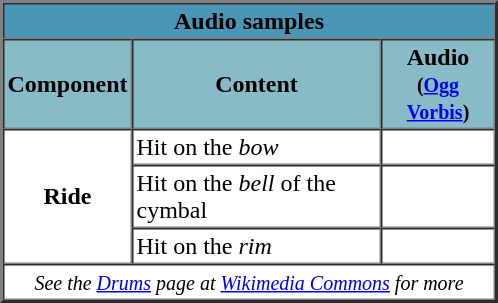<table border="2" cellpadding="2" cellspacing="0" align="right">
<tr>
<th colspan="3" style="background:#4B95B5;"><strong>Audio samples</strong></th>
</tr>
<tr>
<th width="30" style="background:#87BBC8;">Component</th>
<th width="160" style="background:#87BBC8;">Content</th>
<th width="70" style="background:#87BBC8;">Audio  <small>(<a href='#'>Ogg Vorbis</a>)</small></th>
</tr>
<tr>
<td align="center" rowspan="3 "><strong>Ride</strong></td>
<td>Hit on the <em>bow</em></td>
<td align="center"></td>
</tr>
<tr>
<td>Hit on the <em>bell</em> of the cymbal</td>
<td align="center"></td>
</tr>
<tr>
<td>Hit on the <em>rim</em></td>
<td align="center"></td>
</tr>
<tr>
<td align="center"  colspan="3" style="background:#fffdead;"><small><em>See the <a href='#'>Drums</a> page at <a href='#'>Wikimedia Commons</a> for more</em> </small></td>
</tr>
</table>
